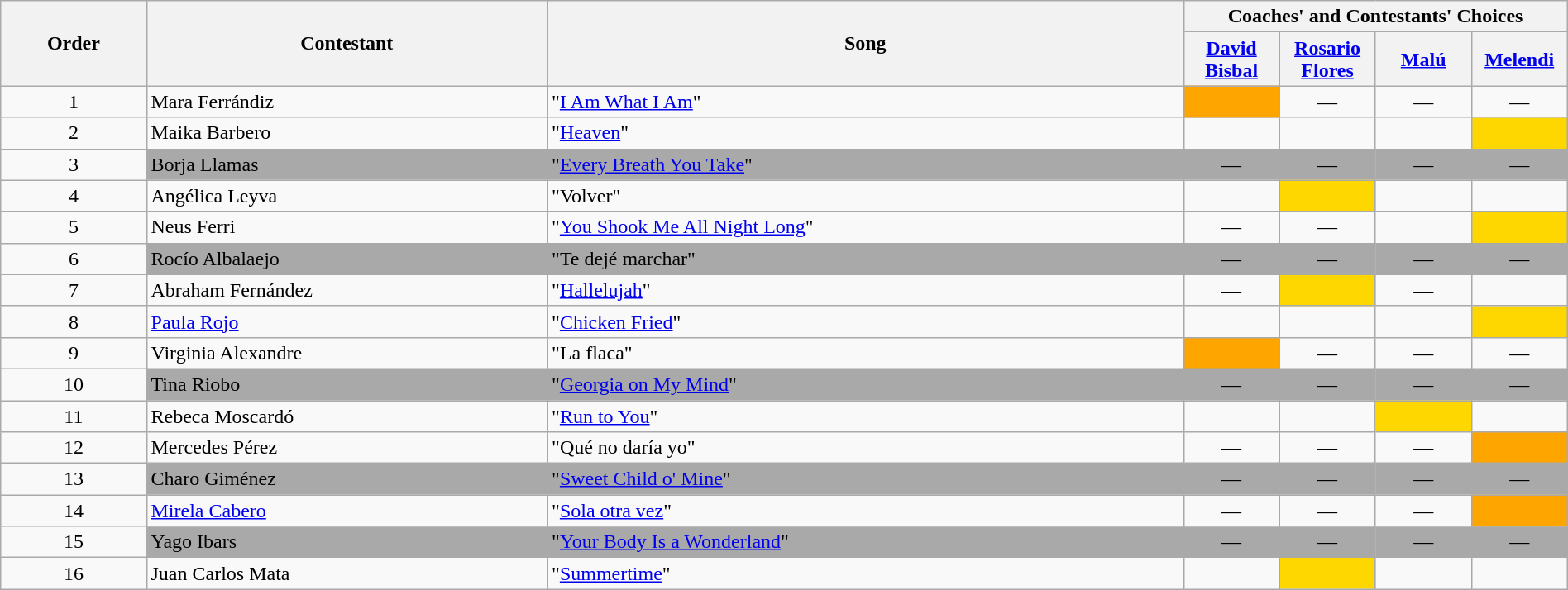<table class="wikitable" style="width:100%;">
<tr>
<th rowspan=2>Order</th>
<th rowspan=2>Contestant</th>
<th rowspan=2>Song</th>
<th colspan=4>Coaches' and Contestants' Choices</th>
</tr>
<tr>
<th width="70"><a href='#'>David Bisbal</a></th>
<th width="70"><a href='#'>Rosario Flores</a></th>
<th width="70"><a href='#'>Malú</a></th>
<th width="70"><a href='#'>Melendi</a></th>
</tr>
<tr>
<td align="center">1</td>
<td>Mara Ferrándiz</td>
<td>"<a href='#'>I Am What I Am</a>"</td>
<td style="background:orange;text-align:center;"></td>
<td align="center">—</td>
<td align="center">—</td>
<td align="center">—</td>
</tr>
<tr>
<td align="center">2</td>
<td>Maika Barbero</td>
<td>"<a href='#'>Heaven</a>"</td>
<td style=";text-align:center;"></td>
<td style=";text-align:center;"></td>
<td style=";text-align:center;"></td>
<td style="background:gold;text-align:center;"></td>
</tr>
<tr>
<td align="center">3</td>
<td style="background:darkgrey;text-align:left;">Borja Llamas</td>
<td style="background:darkgrey;text-align:left;">"<a href='#'>Every Breath You Take</a>"</td>
<td style="background:darkgrey;text-align:center;">—</td>
<td style="background:darkgrey;text-align:center;">—</td>
<td style="background:darkgrey;text-align:center;">—</td>
<td style="background:darkgrey;text-align:center;">—</td>
</tr>
<tr>
<td align="center">4</td>
<td>Angélica Leyva</td>
<td>"Volver"</td>
<td style=";text-align:center;"></td>
<td style="background:gold;text-align:center;"></td>
<td style=";text-align:center;"></td>
<td style=";text-align:center;"></td>
</tr>
<tr>
<td align="center">5</td>
<td>Neus Ferri</td>
<td>"<a href='#'>You Shook Me All Night Long</a>"</td>
<td align="center">—</td>
<td align="center">—</td>
<td style=";text-align:center;"></td>
<td style="background:gold;text-align:center;"></td>
</tr>
<tr>
<td align="center">6</td>
<td style="background:darkgrey;text-align:left;">Rocío Albalaejo</td>
<td style="background:darkgrey;text-align:left;">"Te dejé marchar"</td>
<td style="background:darkgrey;text-align:center;">—</td>
<td style="background:darkgrey;text-align:center;">—</td>
<td style="background:darkgrey;text-align:center;">—</td>
<td style="background:darkgrey;text-align:center;">—</td>
</tr>
<tr>
<td align="center">7</td>
<td>Abraham Fernández</td>
<td>"<a href='#'>Hallelujah</a>"</td>
<td align="center">—</td>
<td style="background:gold;text-align:center;"></td>
<td align="center">—</td>
<td style=";text-align:center;"></td>
</tr>
<tr>
<td align="center">8</td>
<td><a href='#'>Paula Rojo</a></td>
<td>"<a href='#'>Chicken Fried</a>"</td>
<td style=";text-align:center;"></td>
<td style=";text-align:center;"></td>
<td style=";text-align:center;"></td>
<td style="background:gold;text-align:center;"></td>
</tr>
<tr>
<td align="center">9</td>
<td>Virginia Alexandre</td>
<td>"La flaca"</td>
<td style="background:orange;text-align:center;"></td>
<td align="center">—</td>
<td align="center">—</td>
<td align="center">—</td>
</tr>
<tr>
<td align="center">10</td>
<td style="background:darkgrey;text-align:left;">Tina Riobo</td>
<td style="background:darkgrey;text-align:left;">"<a href='#'>Georgia on My Mind</a>"</td>
<td style="background:darkgrey;text-align:center;">—</td>
<td style="background:darkgrey;text-align:center;">—</td>
<td style="background:darkgrey;text-align:center;">—</td>
<td style="background:darkgrey;text-align:center;">—</td>
</tr>
<tr>
<td align="center">11</td>
<td>Rebeca Moscardó</td>
<td>"<a href='#'>Run to You</a>"</td>
<td style=";text-align:center;"></td>
<td style=";text-align:center;"></td>
<td style="background:gold;text-align:center;"></td>
<td style=";text-align:center;"></td>
</tr>
<tr>
<td align="center">12</td>
<td>Mercedes Pérez</td>
<td>"Qué no daría yo"</td>
<td align="center">—</td>
<td align="center">—</td>
<td align="center">—</td>
<td style="background:orange;text-align:center;"></td>
</tr>
<tr>
<td align="center">13</td>
<td style="background:darkgrey;text-align:left;">Charo Giménez</td>
<td style="background:darkgrey;text-align:left;">"<a href='#'>Sweet Child o' Mine</a>"</td>
<td style="background:darkgrey;text-align:center;">—</td>
<td style="background:darkgrey;text-align:center;">—</td>
<td style="background:darkgrey;text-align:center;">—</td>
<td style="background:darkgrey;text-align:center;">—</td>
</tr>
<tr>
<td align="center">14</td>
<td><a href='#'>Mirela Cabero</a></td>
<td>"<a href='#'>Sola otra vez</a>"</td>
<td align="center">—</td>
<td align="center">—</td>
<td align="center">—</td>
<td style="background:orange;text-align:center;"></td>
</tr>
<tr>
<td align="center">15</td>
<td style="background:darkgrey;text-align:left;">Yago Ibars</td>
<td style="background:darkgrey;text-align:left;">"<a href='#'>Your Body Is a Wonderland</a>"</td>
<td style="background:darkgrey;text-align:center;">—</td>
<td style="background:darkgrey;text-align:center;">—</td>
<td style="background:darkgrey;text-align:center;">—</td>
<td style="background:darkgrey;text-align:center;">—</td>
</tr>
<tr>
<td align="center">16</td>
<td>Juan Carlos Mata</td>
<td>"<a href='#'>Summertime</a>"</td>
<td style=";text-align:center;"></td>
<td style="background:gold;text-align:center;"></td>
<td style=";text-align:center;"></td>
<td style=";text-align:center;"></td>
</tr>
</table>
